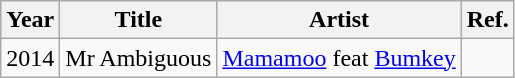<table class="wikitable">
<tr>
<th>Year</th>
<th>Title</th>
<th>Artist</th>
<th>Ref.</th>
</tr>
<tr>
<td>2014</td>
<td>Mr Ambiguous</td>
<td><a href='#'>Mamamoo</a> feat <a href='#'>Bumkey</a></td>
<td></td>
</tr>
</table>
